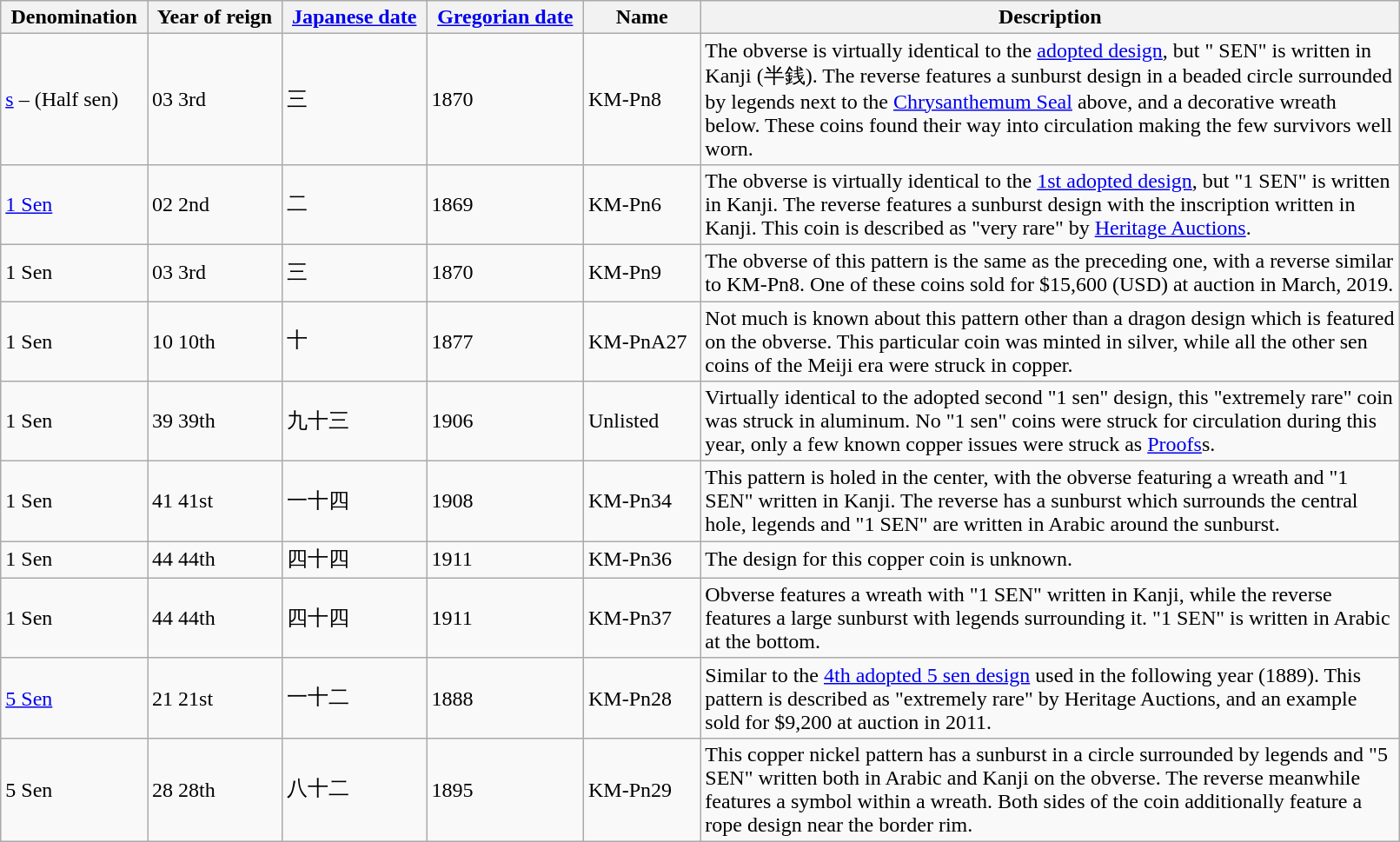<table class="wikitable sortable" width="85%">
<tr>
<th>Denomination</th>
<th>Year of reign</th>
<th class="unsortable"><a href='#'>Japanese date</a></th>
<th><a href='#'>Gregorian date</a></th>
<th>Name</th>
<th class="unsortable" width="50%">Description</th>
</tr>
<tr>
<td><a href='#'>s</a> – (Half sen)</td>
<td><span>03</span> 3rd</td>
<td>三</td>
<td>1870</td>
<td>KM-Pn8</td>
<td>The obverse is virtually identical to the <a href='#'>adopted design</a>, but " SEN" is written in Kanji (半銭). The reverse features a sunburst design in a beaded circle surrounded by legends next to the <a href='#'>Chrysanthemum Seal</a> above, and a decorative wreath below. These coins found their way into circulation making the few survivors well worn.</td>
</tr>
<tr>
<td><a href='#'>1 Sen</a></td>
<td><span>02</span> 2nd</td>
<td>二</td>
<td>1869</td>
<td>KM-Pn6</td>
<td>The obverse is virtually identical to the <a href='#'>1st adopted design</a>, but "1 SEN" is written in Kanji. The reverse features a sunburst design with the inscription  written in Kanji. This coin is described as "very rare" by <a href='#'>Heritage Auctions</a>.</td>
</tr>
<tr>
<td>1 Sen</td>
<td><span>03</span> 3rd</td>
<td>三</td>
<td>1870</td>
<td>KM-Pn9</td>
<td>The obverse of this pattern is the same as the preceding one, with a reverse similar to KM-Pn8. One of these coins sold for $15,600 (USD) at auction in March, 2019.</td>
</tr>
<tr>
<td>1 Sen</td>
<td><span>10</span> 10th</td>
<td>十</td>
<td>1877</td>
<td>KM-PnA27</td>
<td>Not much is known about this pattern other than a dragon design which is featured on the obverse. This particular coin was minted in silver, while all the other sen coins of the Meiji era were struck in copper.</td>
</tr>
<tr>
<td>1 Sen</td>
<td><span>39</span> 39th</td>
<td>九十三</td>
<td>1906</td>
<td>Unlisted</td>
<td>Virtually identical to the adopted second "1 sen" design, this "extremely rare" coin was struck in aluminum. No "1 sen" coins were struck for circulation during this year, only a few known copper issues were struck as <a href='#'>Proofs</a>s.</td>
</tr>
<tr>
<td>1 Sen</td>
<td><span>41</span> 41st</td>
<td>一十四</td>
<td>1908</td>
<td>KM-Pn34</td>
<td>This pattern is holed in the center, with the obverse featuring a wreath and "1 SEN" written in Kanji. The reverse has a sunburst which surrounds the central hole, legends and "1 SEN" are written in Arabic around the sunburst.</td>
</tr>
<tr>
<td>1 Sen</td>
<td><span>44</span> 44th</td>
<td>四十四</td>
<td>1911</td>
<td>KM-Pn36</td>
<td>The design for this copper coin is unknown.</td>
</tr>
<tr>
<td>1 Sen</td>
<td><span>44</span> 44th</td>
<td>四十四</td>
<td>1911</td>
<td>KM-Pn37</td>
<td>Obverse features a wreath with "1 SEN" written in Kanji, while the reverse features a large sunburst with legends surrounding it. "1 SEN" is written in Arabic at the bottom.</td>
</tr>
<tr>
<td><a href='#'>5 Sen</a></td>
<td><span>21</span> 21st</td>
<td>一十二</td>
<td>1888</td>
<td>KM-Pn28</td>
<td>Similar to the <a href='#'>4th adopted 5 sen design</a> used in the following year (1889). This pattern is described as "extremely rare" by Heritage Auctions, and an example sold for $9,200 at auction in 2011.</td>
</tr>
<tr>
<td>5 Sen</td>
<td><span>28</span> 28th</td>
<td>八十二</td>
<td>1895</td>
<td>KM-Pn29</td>
<td>This copper nickel pattern has a sunburst in a circle surrounded by legends and "5 SEN" written both in Arabic and Kanji on the obverse. The reverse meanwhile features a symbol within a wreath. Both sides of the coin additionally feature a rope design near the border rim.</td>
</tr>
</table>
